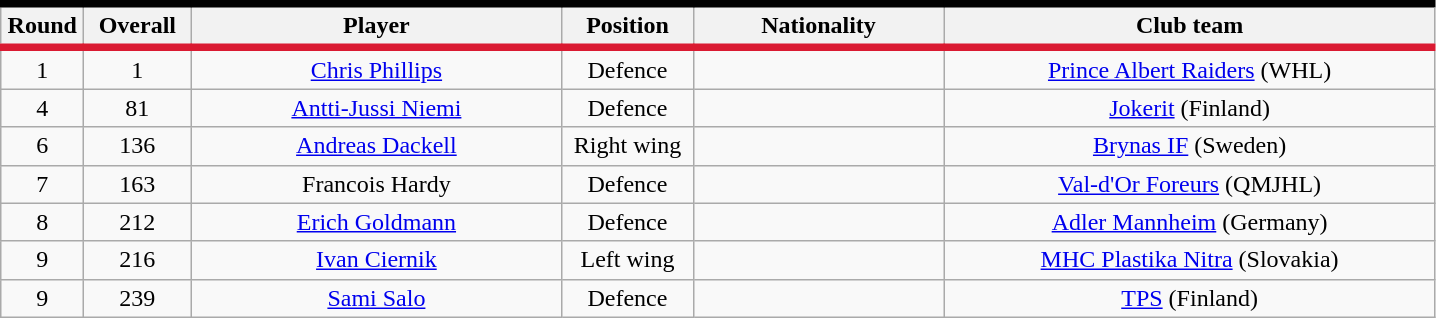<table class="wikitable sortable" style="text-align:center">
<tr style= "background:#FFFFFF; border-top:#010101 5px solid; border-bottom:#DA1A32 5px solid;">
<th style="width:3em">Round</th>
<th style="width:4em">Overall</th>
<th style="width:15em">Player</th>
<th style="width:5em">Position</th>
<th style="width:10em">Nationality</th>
<th style="width:20em">Club team</th>
</tr>
<tr>
<td>1</td>
<td>1</td>
<td><a href='#'>Chris Phillips</a></td>
<td>Defence</td>
<td></td>
<td><a href='#'>Prince Albert Raiders</a> (WHL)</td>
</tr>
<tr>
<td>4</td>
<td>81</td>
<td><a href='#'>Antti-Jussi Niemi</a></td>
<td>Defence</td>
<td></td>
<td><a href='#'>Jokerit</a> (Finland)</td>
</tr>
<tr>
<td>6</td>
<td>136</td>
<td><a href='#'>Andreas Dackell</a></td>
<td>Right wing</td>
<td></td>
<td><a href='#'>Brynas IF</a> (Sweden)</td>
</tr>
<tr>
<td>7</td>
<td>163</td>
<td>Francois Hardy</td>
<td>Defence</td>
<td></td>
<td><a href='#'>Val-d'Or Foreurs</a> (QMJHL)</td>
</tr>
<tr>
<td>8</td>
<td>212</td>
<td><a href='#'>Erich Goldmann</a></td>
<td>Defence</td>
<td></td>
<td><a href='#'>Adler Mannheim</a> (Germany)</td>
</tr>
<tr>
<td>9</td>
<td>216</td>
<td><a href='#'>Ivan Ciernik</a></td>
<td>Left wing</td>
<td></td>
<td><a href='#'>MHC Plastika Nitra</a> (Slovakia)</td>
</tr>
<tr>
<td>9</td>
<td>239</td>
<td><a href='#'>Sami Salo</a></td>
<td>Defence</td>
<td></td>
<td><a href='#'>TPS</a> (Finland)</td>
</tr>
</table>
